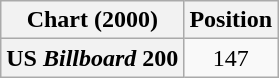<table class="wikitable plainrowheaders" style="text-align:center">
<tr>
<th scope="col">Chart (2000)</th>
<th scope="col">Position</th>
</tr>
<tr>
<th scope="row">US <em>Billboard</em> 200</th>
<td>147</td>
</tr>
</table>
